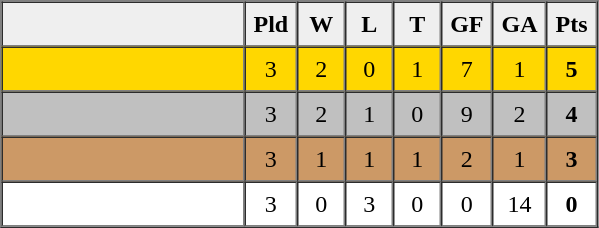<table border=1 cellpadding=5 cellspacing=0>
<tr>
<th style="background:#efefef; width:150px;"></th>
<th style="background:#efefef; width:20px;">Pld</th>
<th style="background:#efefef; width:20px;">W</th>
<th style="background:#efefef; width:20px;">L</th>
<th style="background:#efefef; width:20px;">T</th>
<th style="background:#efefef; width:20px;">GF</th>
<th style="background:#efefef; width:20px;">GA</th>
<th style="background:#efefef; width:20px;">Pts</th>
</tr>
<tr align=center bgcolor=gold>
<td align=left></td>
<td>3</td>
<td>2</td>
<td>0</td>
<td>1</td>
<td>7</td>
<td>1</td>
<td><strong>5</strong></td>
</tr>
<tr align=center bgcolor=silver>
<td align=left></td>
<td>3</td>
<td>2</td>
<td>1</td>
<td>0</td>
<td>9</td>
<td>2</td>
<td><strong>4</strong></td>
</tr>
<tr align=center bgcolor=#c96>
<td align=left></td>
<td>3</td>
<td>1</td>
<td>1</td>
<td>1</td>
<td>2</td>
<td>1</td>
<td><strong>3</strong></td>
</tr>
<tr align=center>
<td align=left></td>
<td>3</td>
<td>0</td>
<td>3</td>
<td>0</td>
<td>0</td>
<td>14</td>
<td><strong>0</strong></td>
</tr>
</table>
